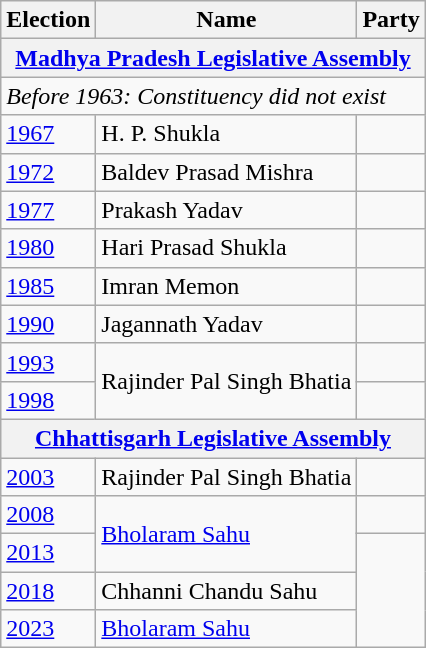<table class="wikitable sortable">
<tr>
<th>Election</th>
<th>Name</th>
<th colspan="2">Party</th>
</tr>
<tr>
<th colspan=4><a href='#'>Madhya Pradesh Legislative Assembly</a></th>
</tr>
<tr>
<td colspan=4><em>Before 1963: Constituency did not exist</em></td>
</tr>
<tr>
<td><a href='#'>1967</a></td>
<td>H. P. Shukla</td>
<td></td>
</tr>
<tr>
<td><a href='#'>1972</a></td>
<td>Baldev Prasad Mishra</td>
</tr>
<tr>
<td><a href='#'>1977</a></td>
<td>Prakash Yadav</td>
<td></td>
</tr>
<tr>
<td><a href='#'>1980</a></td>
<td>Hari Prasad Shukla</td>
<td></td>
</tr>
<tr>
<td><a href='#'>1985</a></td>
<td>Imran Memon</td>
<td></td>
</tr>
<tr>
<td><a href='#'>1990</a></td>
<td>Jagannath Yadav</td>
<td></td>
</tr>
<tr>
<td><a href='#'>1993</a></td>
<td rowspan=2>Rajinder Pal Singh Bhatia</td>
<td></td>
</tr>
<tr>
<td><a href='#'>1998</a></td>
</tr>
<tr>
<th colspan=4><a href='#'>Chhattisgarh Legislative Assembly</a></th>
</tr>
<tr>
<td><a href='#'>2003</a></td>
<td>Rajinder Pal Singh Bhatia</td>
<td></td>
</tr>
<tr>
<td><a href='#'>2008</a></td>
<td rowspan=2><a href='#'>Bholaram Sahu</a></td>
<td></td>
</tr>
<tr>
<td><a href='#'>2013</a></td>
</tr>
<tr>
<td><a href='#'>2018</a></td>
<td>Chhanni Chandu Sahu</td>
</tr>
<tr>
<td><a href='#'>2023</a></td>
<td><a href='#'>Bholaram Sahu</a></td>
</tr>
</table>
